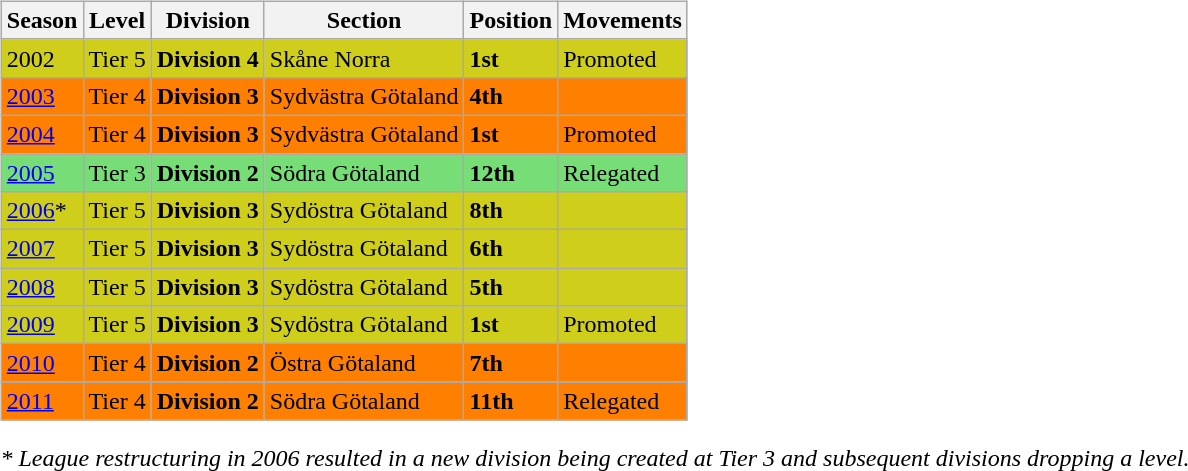<table>
<tr>
<td valign="top" width=0%><br><table class="wikitable">
<tr style="background:#f0f6fa;">
<th><strong>Season</strong></th>
<th><strong>Level</strong></th>
<th><strong>Division</strong></th>
<th><strong>Section</strong></th>
<th><strong>Position</strong></th>
<th><strong>Movements</strong></th>
</tr>
<tr>
<td style="background:#CECE1B;">2002</td>
<td style="background:#CECE1B;">Tier 5</td>
<td style="background:#CECE1B;"><strong>Division 4</strong></td>
<td style="background:#CECE1B;">Skåne Norra</td>
<td style="background:#CECE1B;"><strong>1st</strong></td>
<td style="background:#CECE1B;">Promoted</td>
</tr>
<tr>
<td style="background:#FF7F00;"><a href='#'>2003</a></td>
<td style="background:#FF7F00;">Tier 4</td>
<td style="background:#FF7F00;"><strong>Division 3</strong></td>
<td style="background:#FF7F00;">Sydvästra Götaland</td>
<td style="background:#FF7F00;"><strong>4th</strong></td>
<td style="background:#FF7F00;"></td>
</tr>
<tr>
<td style="background:#FF7F00;"><a href='#'>2004</a></td>
<td style="background:#FF7F00;">Tier 4</td>
<td style="background:#FF7F00;"><strong>Division 3</strong></td>
<td style="background:#FF7F00;">Sydvästra Götaland</td>
<td style="background:#FF7F00;"><strong>1st</strong></td>
<td style="background:#FF7F00;">Promoted</td>
</tr>
<tr>
<td style="background:#77DD77;"><a href='#'>2005</a></td>
<td style="background:#77DD77;">Tier 3</td>
<td style="background:#77DD77;"><strong>Division 2</strong></td>
<td style="background:#77DD77;">Södra Götaland</td>
<td style="background:#77DD77;"><strong>12th</strong></td>
<td style="background:#77DD77;">Relegated</td>
</tr>
<tr>
<td style="background:#CECE1B;"><a href='#'>2006</a>*</td>
<td style="background:#CECE1B;">Tier 5</td>
<td style="background:#CECE1B;"><strong>Division 3</strong></td>
<td style="background:#CECE1B;">Sydöstra Götaland</td>
<td style="background:#CECE1B;"><strong>8th</strong></td>
<td style="background:#CECE1B;"></td>
</tr>
<tr>
<td style="background:#CECE1B;"><a href='#'>2007</a></td>
<td style="background:#CECE1B;">Tier 5</td>
<td style="background:#CECE1B;"><strong>Division 3</strong></td>
<td style="background:#CECE1B;">Sydöstra Götaland</td>
<td style="background:#CECE1B;"><strong>6th</strong></td>
<td style="background:#CECE1B;"></td>
</tr>
<tr>
<td style="background:#CECE1B;"><a href='#'>2008</a></td>
<td style="background:#CECE1B;">Tier 5</td>
<td style="background:#CECE1B;"><strong>Division 3</strong></td>
<td style="background:#CECE1B;">Sydöstra Götaland</td>
<td style="background:#CECE1B;"><strong>5th</strong></td>
<td style="background:#CECE1B;"></td>
</tr>
<tr>
<td style="background:#CECE1B;"><a href='#'>2009</a></td>
<td style="background:#CECE1B;">Tier 5</td>
<td style="background:#CECE1B;"><strong>Division 3</strong></td>
<td style="background:#CECE1B;">Sydöstra Götaland</td>
<td style="background:#CECE1B;"><strong>1st</strong></td>
<td style="background:#CECE1B;">Promoted</td>
</tr>
<tr>
<td style="background:#FF7F00;"><a href='#'>2010</a></td>
<td style="background:#FF7F00;">Tier 4</td>
<td style="background:#FF7F00;"><strong>Division 2</strong></td>
<td style="background:#FF7F00;">Östra Götaland</td>
<td style="background:#FF7F00;"><strong>7th</strong></td>
<td style="background:#FF7F00;"></td>
</tr>
<tr>
<td style="background:#FF7F00;"><a href='#'>2011</a></td>
<td style="background:#FF7F00;">Tier 4</td>
<td style="background:#FF7F00;"><strong>Division 2</strong></td>
<td style="background:#FF7F00;">Södra Götaland</td>
<td style="background:#FF7F00;"><strong>11th</strong></td>
<td style="background:#FF7F00;">Relegated</td>
</tr>
</table>
<em>* League restructuring in 2006 resulted in a new division being created at Tier 3 and subsequent divisions dropping a level.</em> 

</td>
</tr>
</table>
